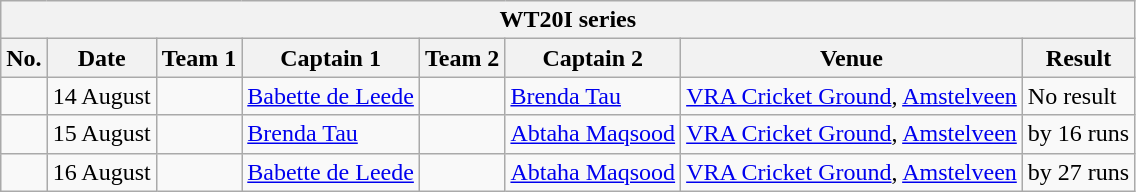<table class="wikitable">
<tr>
<th colspan="9">WT20I series</th>
</tr>
<tr>
<th>No.</th>
<th>Date</th>
<th>Team 1</th>
<th>Captain 1</th>
<th>Team 2</th>
<th>Captain 2</th>
<th>Venue</th>
<th>Result</th>
</tr>
<tr>
<td></td>
<td>14 August</td>
<td></td>
<td><a href='#'>Babette de Leede</a></td>
<td></td>
<td><a href='#'>Brenda Tau</a></td>
<td><a href='#'>VRA Cricket Ground</a>, <a href='#'>Amstelveen</a></td>
<td>No result</td>
</tr>
<tr>
<td></td>
<td>15 August</td>
<td></td>
<td><a href='#'>Brenda Tau</a></td>
<td></td>
<td><a href='#'>Abtaha Maqsood</a></td>
<td><a href='#'>VRA Cricket Ground</a>, <a href='#'>Amstelveen</a></td>
<td> by 16 runs</td>
</tr>
<tr>
<td></td>
<td>16 August</td>
<td></td>
<td><a href='#'>Babette de Leede</a></td>
<td></td>
<td><a href='#'>Abtaha Maqsood</a></td>
<td><a href='#'>VRA Cricket Ground</a>, <a href='#'>Amstelveen</a></td>
<td> by 27 runs</td>
</tr>
</table>
